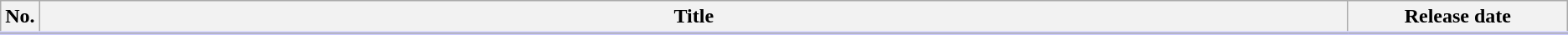<table class="wikitable">
<tr style="border-bottom: 3px solid #CCF;">
<th style="width:1%;">No.</th>
<th>Title</th>
<th style="width:14%;">Release date</th>
</tr>
<tr>
</tr>
</table>
